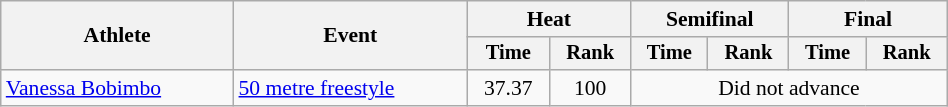<table class="wikitable" style="text-align:center; font-size:90%; width:50%;">
<tr>
<th rowspan="2">Athlete</th>
<th rowspan="2">Event</th>
<th colspan="2">Heat</th>
<th colspan="2">Semifinal</th>
<th colspan="2">Final</th>
</tr>
<tr style="font-size:95%">
<th>Time</th>
<th>Rank</th>
<th>Time</th>
<th>Rank</th>
<th>Time</th>
<th>Rank</th>
</tr>
<tr>
<td align=left><a href='#'>Vanessa Bobimbo</a></td>
<td align=left><a href='#'>50 metre freestyle</a></td>
<td>37.37</td>
<td>100</td>
<td colspan=4>Did not advance</td>
</tr>
</table>
